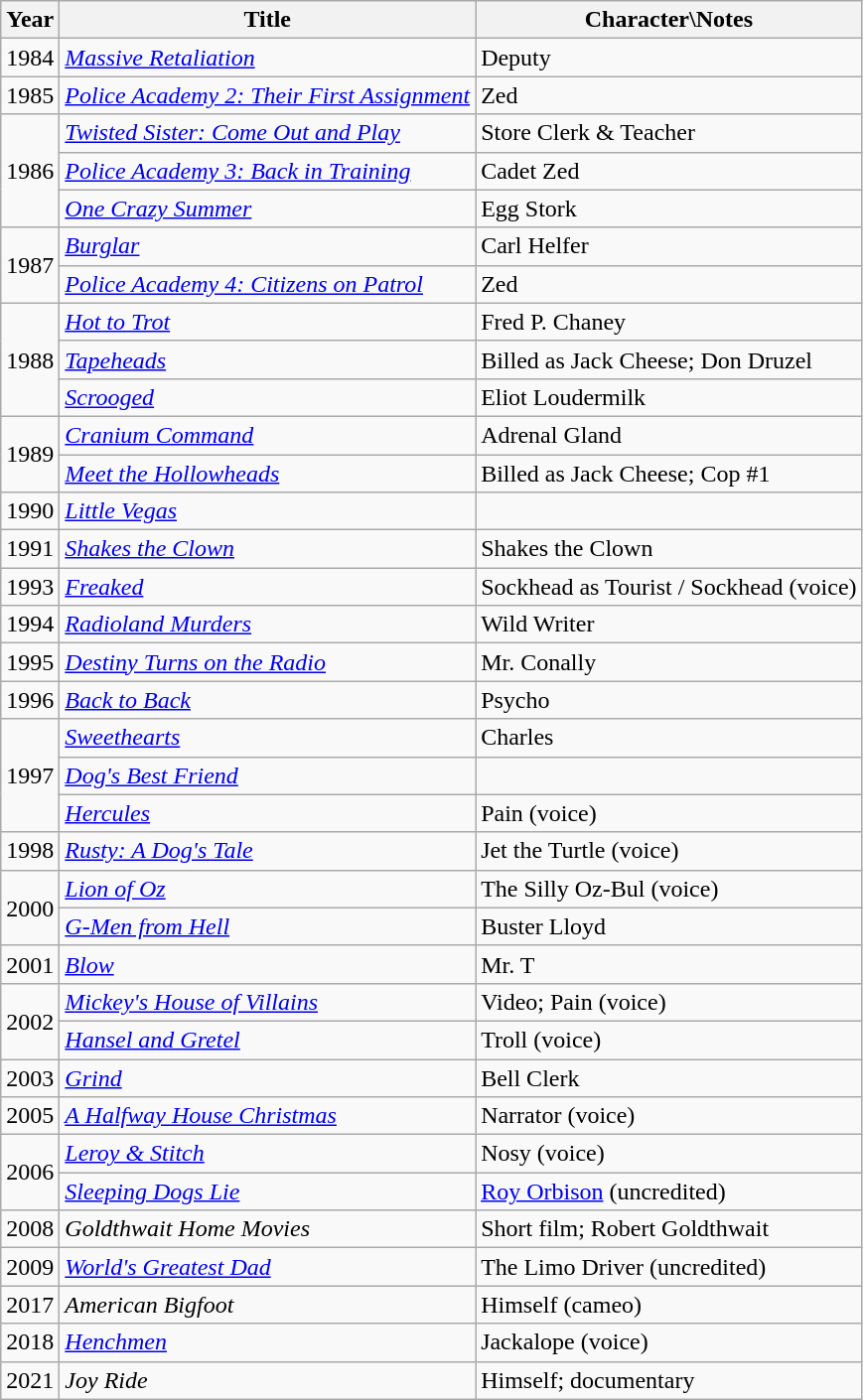<table class="wikitable">
<tr>
<th>Year</th>
<th>Title</th>
<th>Character\Notes</th>
</tr>
<tr>
<td>1984</td>
<td><em><a href='#'>Massive Retaliation</a></em></td>
<td>Deputy</td>
</tr>
<tr>
<td>1985</td>
<td><em><a href='#'>Police Academy 2: Their First Assignment</a></em></td>
<td>Zed</td>
</tr>
<tr>
<td rowspan=3>1986</td>
<td><em><a href='#'>Twisted Sister: Come Out and Play</a></em></td>
<td>Store Clerk & Teacher</td>
</tr>
<tr>
<td><em><a href='#'>Police Academy 3: Back in Training</a></em></td>
<td>Cadet Zed</td>
</tr>
<tr>
<td><em><a href='#'>One Crazy Summer</a></em></td>
<td>Egg Stork</td>
</tr>
<tr>
<td rowspan=2>1987</td>
<td><em><a href='#'>Burglar</a></em></td>
<td>Carl Helfer</td>
</tr>
<tr>
<td><em><a href='#'>Police Academy 4: Citizens on Patrol</a></em></td>
<td>Zed</td>
</tr>
<tr>
<td rowspan=3>1988</td>
<td><em><a href='#'>Hot to Trot</a></em></td>
<td>Fred P. Chaney</td>
</tr>
<tr>
<td><em><a href='#'>Tapeheads</a></em></td>
<td>Billed as Jack Cheese; Don Druzel</td>
</tr>
<tr>
<td><em><a href='#'>Scrooged</a></em></td>
<td>Eliot Loudermilk</td>
</tr>
<tr>
<td rowspan=2>1989</td>
<td><em><a href='#'>Cranium Command</a></em></td>
<td>Adrenal Gland</td>
</tr>
<tr>
<td><em><a href='#'>Meet the Hollowheads</a></em></td>
<td>Billed as Jack Cheese; Cop #1</td>
</tr>
<tr>
<td>1990</td>
<td><em><a href='#'>Little Vegas</a></em></td>
<td></td>
</tr>
<tr>
<td>1991</td>
<td><em><a href='#'>Shakes the Clown</a></em></td>
<td>Shakes the Clown</td>
</tr>
<tr>
<td>1993</td>
<td><em><a href='#'>Freaked</a></em></td>
<td>Sockhead as Tourist / Sockhead (voice)</td>
</tr>
<tr>
<td>1994</td>
<td><em><a href='#'>Radioland Murders</a></em></td>
<td>Wild Writer</td>
</tr>
<tr>
<td>1995</td>
<td><em><a href='#'>Destiny Turns on the Radio</a></em></td>
<td>Mr. Conally</td>
</tr>
<tr>
<td>1996</td>
<td><em><a href='#'>Back to Back</a></em></td>
<td>Psycho</td>
</tr>
<tr>
<td rowspan=3>1997</td>
<td><em><a href='#'>Sweethearts</a></em></td>
<td>Charles</td>
</tr>
<tr>
<td><em><a href='#'>Dog's Best Friend</a></em></td>
<td></td>
</tr>
<tr>
<td><em><a href='#'>Hercules</a></em></td>
<td>Pain (voice)</td>
</tr>
<tr>
<td>1998</td>
<td><em><a href='#'>Rusty: A Dog's Tale</a></em></td>
<td>Jet the Turtle (voice)</td>
</tr>
<tr>
<td rowspan=2>2000</td>
<td><em><a href='#'>Lion of Oz</a></em></td>
<td>The Silly Oz-Bul (voice)</td>
</tr>
<tr>
<td><em><a href='#'>G-Men from Hell</a></em></td>
<td>Buster Lloyd</td>
</tr>
<tr>
<td>2001</td>
<td><em><a href='#'>Blow</a></em></td>
<td>Mr. T</td>
</tr>
<tr>
<td rowspan=2>2002</td>
<td><em><a href='#'>Mickey's House of Villains</a></em></td>
<td>Video; Pain (voice)</td>
</tr>
<tr>
<td><em><a href='#'>Hansel and Gretel</a></em></td>
<td>Troll (voice)</td>
</tr>
<tr>
<td>2003</td>
<td><em><a href='#'>Grind</a></em></td>
<td>Bell Clerk</td>
</tr>
<tr>
<td>2005</td>
<td><em><a href='#'>A Halfway House Christmas</a></em></td>
<td>Narrator (voice)</td>
</tr>
<tr>
<td rowspan=2>2006</td>
<td><em><a href='#'>Leroy & Stitch</a></em></td>
<td>Nosy (voice)</td>
</tr>
<tr>
<td><em><a href='#'>Sleeping Dogs Lie</a></em></td>
<td><a href='#'>Roy Orbison</a> (uncredited)</td>
</tr>
<tr>
<td>2008</td>
<td><em>Goldthwait Home Movies</em></td>
<td>Short film; Robert Goldthwait</td>
</tr>
<tr>
<td>2009</td>
<td><em><a href='#'>World's Greatest Dad</a></em></td>
<td>The Limo Driver (uncredited)</td>
</tr>
<tr>
<td>2017</td>
<td><em>American Bigfoot</em></td>
<td>Himself (cameo)</td>
</tr>
<tr>
<td>2018</td>
<td><em><a href='#'>Henchmen</a></em></td>
<td>Jackalope (voice)</td>
</tr>
<tr>
<td>2021</td>
<td><em>Joy Ride</em></td>
<td>Himself; documentary</td>
</tr>
</table>
